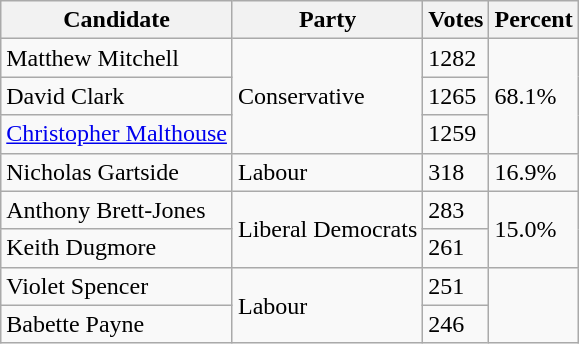<table class="wikitable">
<tr>
<th>Candidate</th>
<th>Party</th>
<th>Votes</th>
<th>Percent</th>
</tr>
<tr>
<td>Matthew Mitchell</td>
<td rowspan="3">Conservative</td>
<td>1282</td>
<td rowspan="3">68.1%</td>
</tr>
<tr>
<td>David Clark</td>
<td>1265</td>
</tr>
<tr>
<td><a href='#'>Christopher Malthouse</a></td>
<td>1259</td>
</tr>
<tr>
<td>Nicholas Gartside</td>
<td>Labour</td>
<td>318</td>
<td>16.9%</td>
</tr>
<tr>
<td>Anthony Brett-Jones</td>
<td rowspan="2">Liberal Democrats</td>
<td>283</td>
<td rowspan="2">15.0%</td>
</tr>
<tr>
<td>Keith Dugmore</td>
<td>261</td>
</tr>
<tr>
<td>Violet Spencer</td>
<td rowspan="2">Labour</td>
<td>251</td>
<td rowspan="2"></td>
</tr>
<tr>
<td>Babette Payne</td>
<td>246</td>
</tr>
</table>
